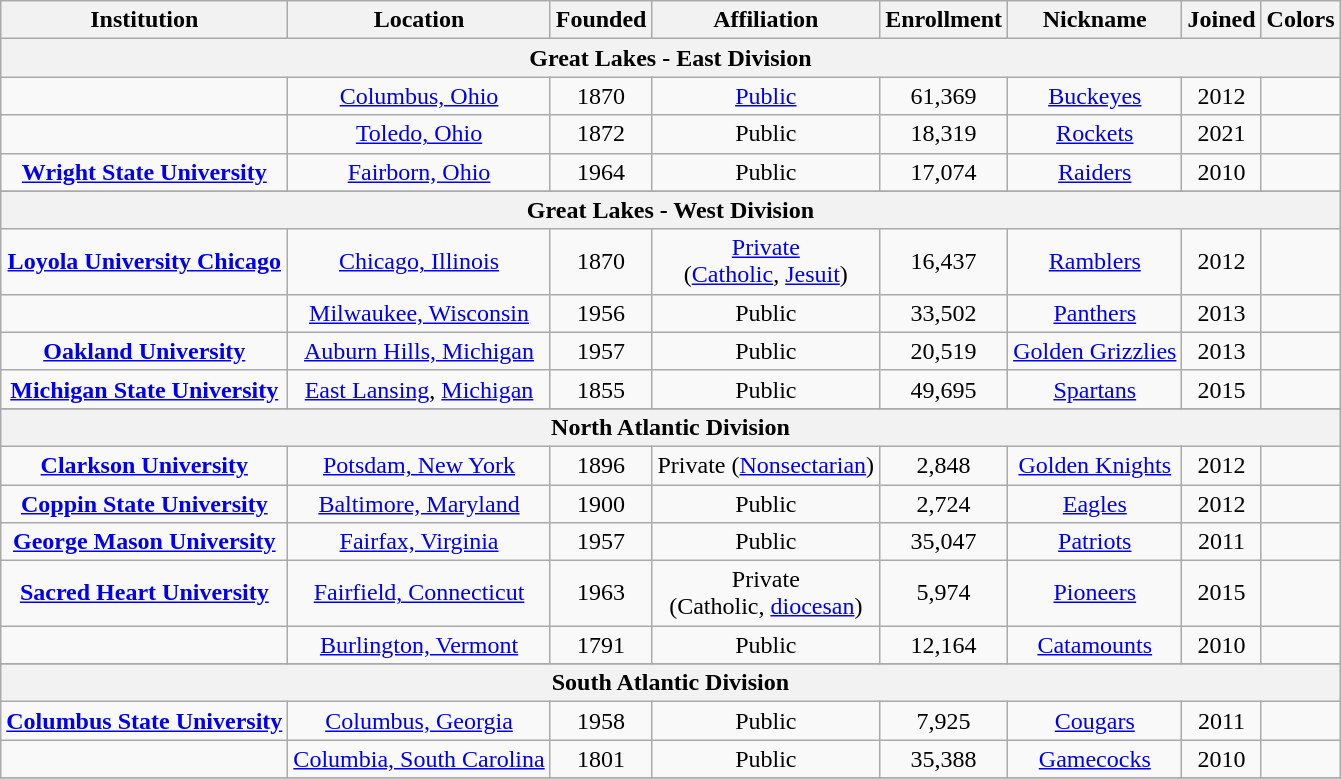<table class="wikitable sortable" style="text-align:center">
<tr>
<th>Institution</th>
<th>Location</th>
<th>Founded</th>
<th>Affiliation</th>
<th>Enrollment</th>
<th>Nickname</th>
<th>Joined</th>
<th class="unsortable">Colors</th>
</tr>
<tr>
<th colspan="9" style="">Great Lakes - East Division</th>
</tr>
<tr>
<td></td>
<td><a href='#'>Columbus, Ohio</a></td>
<td>1870</td>
<td><a href='#'>Public</a></td>
<td>61,369</td>
<td><a href='#'>Buckeyes</a></td>
<td>2012</td>
<td></td>
</tr>
<tr>
<td></td>
<td><a href='#'>Toledo, Ohio</a></td>
<td>1872</td>
<td>Public</td>
<td>18,319</td>
<td><a href='#'>Rockets</a></td>
<td>2021</td>
<td></td>
</tr>
<tr>
<td><strong><a href='#'>Wright State University</a></strong></td>
<td><a href='#'>Fairborn, Ohio</a></td>
<td>1964</td>
<td>Public</td>
<td>17,074</td>
<td><a href='#'>Raiders</a></td>
<td>2010</td>
<td></td>
</tr>
<tr>
</tr>
<tr class="sortbottom">
<th colspan="9" style="">Great Lakes - West Division</th>
</tr>
<tr>
<td><strong><a href='#'>Loyola University Chicago</a></strong></td>
<td><a href='#'>Chicago, Illinois</a></td>
<td>1870</td>
<td><a href='#'>Private</a><br>(<a href='#'>Catholic</a>, <a href='#'>Jesuit</a>)</td>
<td>16,437</td>
<td><a href='#'>Ramblers</a></td>
<td>2012</td>
<td></td>
</tr>
<tr>
<td></td>
<td><a href='#'>Milwaukee, Wisconsin</a></td>
<td>1956</td>
<td>Public</td>
<td>33,502</td>
<td><a href='#'>Panthers</a></td>
<td>2013</td>
<td></td>
</tr>
<tr>
<td><strong><a href='#'>Oakland University</a></strong></td>
<td><a href='#'>Auburn Hills, Michigan</a></td>
<td>1957</td>
<td>Public</td>
<td>20,519</td>
<td><a href='#'>Golden Grizzlies</a></td>
<td>2013</td>
<td></td>
</tr>
<tr>
<td><strong><a href='#'>Michigan State University</a></strong></td>
<td><a href='#'>East Lansing</a>, <a href='#'>Michigan</a></td>
<td>1855</td>
<td>Public</td>
<td>49,695</td>
<td><a href='#'>Spartans</a></td>
<td>2015</td>
<td></td>
</tr>
<tr>
</tr>
<tr class="sortbottom">
<th colspan="9" style="">North Atlantic Division</th>
</tr>
<tr>
<td><strong><a href='#'>Clarkson University</a></strong></td>
<td><a href='#'>Potsdam, New York</a></td>
<td>1896</td>
<td>Private (<a href='#'>Nonsectarian</a>)</td>
<td>2,848</td>
<td><a href='#'>Golden Knights</a></td>
<td>2012</td>
<td></td>
</tr>
<tr>
<td><strong><a href='#'>Coppin State University</a></strong></td>
<td><a href='#'>Baltimore, Maryland</a></td>
<td>1900</td>
<td>Public</td>
<td>2,724</td>
<td><a href='#'>Eagles</a></td>
<td>2012</td>
<td></td>
</tr>
<tr>
<td><strong><a href='#'>George Mason University</a></strong></td>
<td><a href='#'>Fairfax, Virginia</a></td>
<td>1957</td>
<td>Public</td>
<td>35,047</td>
<td><a href='#'>Patriots</a></td>
<td>2011</td>
<td></td>
</tr>
<tr>
<td><strong><a href='#'>Sacred Heart University</a></strong></td>
<td><a href='#'>Fairfield, Connecticut</a></td>
<td>1963</td>
<td>Private<br>(Catholic, <a href='#'>diocesan</a>)</td>
<td>5,974</td>
<td><a href='#'>Pioneers</a></td>
<td>2015</td>
<td></td>
</tr>
<tr>
<td></td>
<td><a href='#'>Burlington, Vermont</a></td>
<td>1791</td>
<td>Public</td>
<td>12,164</td>
<td><a href='#'>Catamounts</a></td>
<td>2010</td>
<td></td>
</tr>
<tr>
</tr>
<tr class="sortbottom">
<th colspan="9" style="">South Atlantic Division</th>
</tr>
<tr>
<td><strong><a href='#'>Columbus State University</a></strong></td>
<td><a href='#'>Columbus, Georgia</a></td>
<td>1958</td>
<td>Public</td>
<td>7,925</td>
<td><a href='#'>Cougars</a></td>
<td>2011</td>
<td></td>
</tr>
<tr>
<td></td>
<td><a href='#'>Columbia, South Carolina</a></td>
<td>1801</td>
<td>Public</td>
<td>35,388</td>
<td><a href='#'>Gamecocks</a></td>
<td>2010</td>
<td></td>
</tr>
<tr class="sortbottom">
</tr>
</table>
